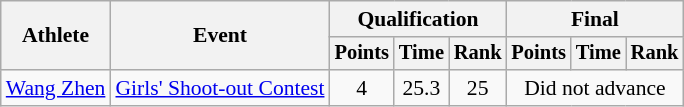<table class="wikitable" style="font-size:90%;">
<tr>
<th rowspan=2>Athlete</th>
<th rowspan=2>Event</th>
<th colspan=3>Qualification</th>
<th colspan=3>Final</th>
</tr>
<tr style="font-size:95%">
<th>Points</th>
<th>Time</th>
<th>Rank</th>
<th>Points</th>
<th>Time</th>
<th>Rank</th>
</tr>
<tr align=center>
<td align=left><a href='#'>Wang Zhen</a></td>
<td align=left><a href='#'>Girls' Shoot-out Contest</a></td>
<td>4</td>
<td>25.3</td>
<td>25</td>
<td colspan=3>Did not advance</td>
</tr>
</table>
